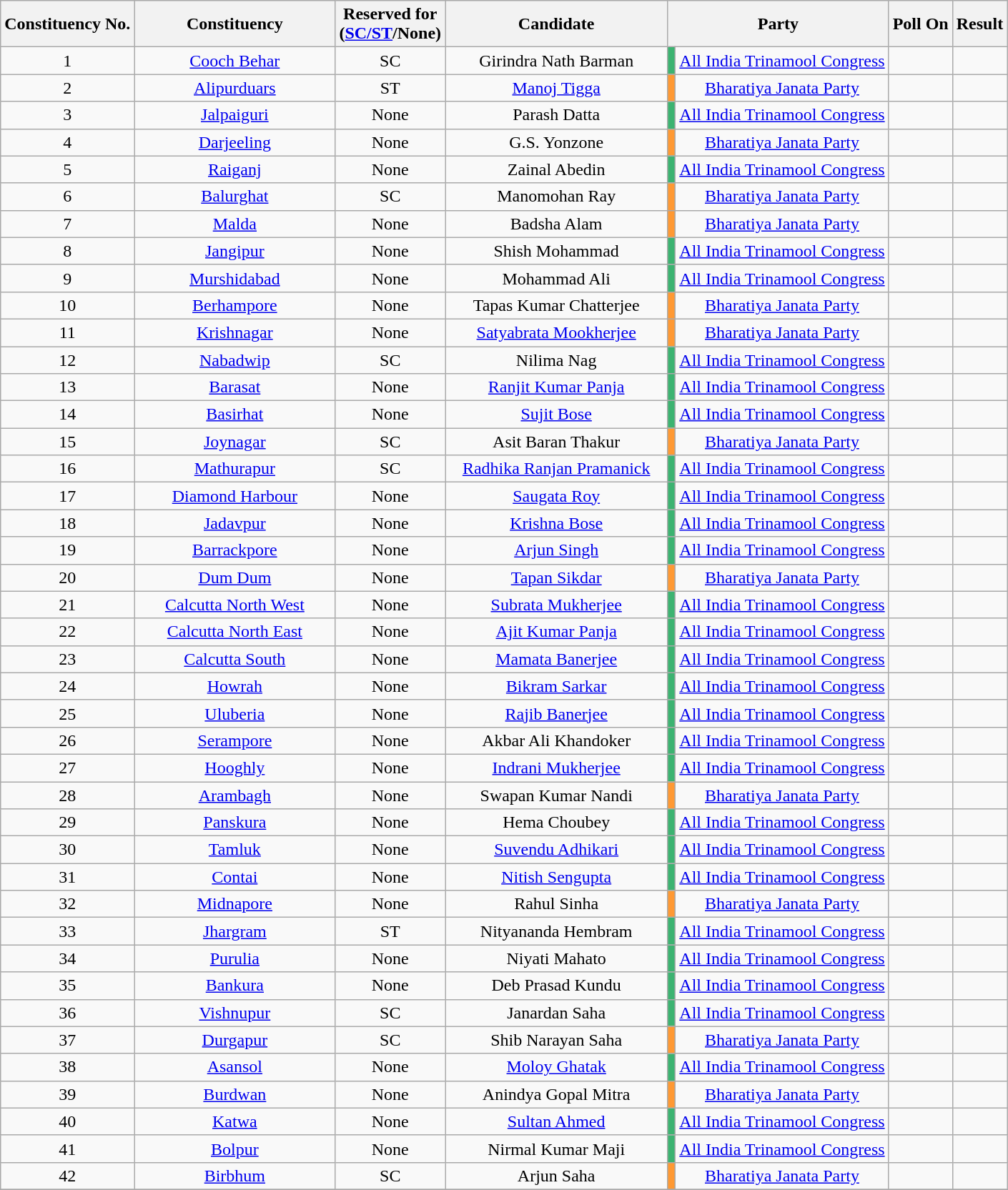<table class="wikitable sortable" style="text-align:center">
<tr>
<th>Constituency No.</th>
<th style="width:180px;">Constituency</th>
<th>Reserved for<br>(<a href='#'>SC/ST</a>/None)</th>
<th style="width:200px;">Candidate</th>
<th colspan="2">Party</th>
<th>Poll On</th>
<th>Result</th>
</tr>
<tr>
<td>1</td>
<td><a href='#'>Cooch Behar</a></td>
<td>SC</td>
<td>Girindra Nath Barman</td>
<td bgcolor=#3CB371></td>
<td><a href='#'>All India Trinamool Congress</a></td>
<td></td>
<td></td>
</tr>
<tr>
<td>2</td>
<td><a href='#'>Alipurduars</a></td>
<td>ST</td>
<td><a href='#'>Manoj Tigga</a></td>
<td bgcolor=#FF9933></td>
<td><a href='#'>Bharatiya Janata Party</a></td>
<td></td>
<td></td>
</tr>
<tr>
<td>3</td>
<td><a href='#'>Jalpaiguri</a></td>
<td>None</td>
<td>Parash Datta</td>
<td bgcolor=#3CB371></td>
<td><a href='#'>All India Trinamool Congress</a></td>
<td></td>
<td></td>
</tr>
<tr>
<td>4</td>
<td><a href='#'>Darjeeling</a></td>
<td>None</td>
<td>G.S. Yonzone</td>
<td bgcolor=#FF9933></td>
<td><a href='#'>Bharatiya Janata Party</a></td>
<td></td>
<td></td>
</tr>
<tr>
<td>5</td>
<td><a href='#'>Raiganj</a></td>
<td>None</td>
<td>Zainal Abedin</td>
<td bgcolor=#3CB371></td>
<td><a href='#'>All India Trinamool Congress</a></td>
<td></td>
<td></td>
</tr>
<tr>
<td>6</td>
<td><a href='#'>Balurghat</a></td>
<td>SC</td>
<td>Manomohan Ray</td>
<td bgcolor=#FF9933></td>
<td><a href='#'>Bharatiya Janata Party</a></td>
<td></td>
<td></td>
</tr>
<tr>
<td>7</td>
<td><a href='#'>Malda</a></td>
<td>None</td>
<td>Badsha Alam</td>
<td bgcolor=#FF9933></td>
<td><a href='#'>Bharatiya Janata Party</a></td>
<td></td>
<td></td>
</tr>
<tr>
<td>8</td>
<td><a href='#'>Jangipur</a></td>
<td>None</td>
<td>Shish Mohammad</td>
<td bgcolor=#3CB371></td>
<td><a href='#'>All India Trinamool Congress</a></td>
<td></td>
<td></td>
</tr>
<tr>
<td>9</td>
<td><a href='#'>Murshidabad</a></td>
<td>None</td>
<td>Mohammad Ali</td>
<td bgcolor=#3CB371></td>
<td><a href='#'>All India Trinamool Congress</a></td>
<td></td>
<td></td>
</tr>
<tr>
<td>10</td>
<td><a href='#'>Berhampore</a></td>
<td>None</td>
<td>Tapas Kumar Chatterjee</td>
<td bgcolor=#FF9933></td>
<td><a href='#'>Bharatiya Janata Party</a></td>
<td></td>
<td></td>
</tr>
<tr>
<td>11</td>
<td><a href='#'>Krishnagar</a></td>
<td>None</td>
<td><a href='#'>Satyabrata Mookherjee</a></td>
<td bgcolor=#FF9933></td>
<td><a href='#'>Bharatiya Janata Party</a></td>
<td></td>
<td></td>
</tr>
<tr>
<td>12</td>
<td><a href='#'>Nabadwip</a></td>
<td>SC</td>
<td>Nilima Nag</td>
<td bgcolor=#3CB371></td>
<td><a href='#'>All India Trinamool Congress</a></td>
<td></td>
<td></td>
</tr>
<tr>
<td>13</td>
<td><a href='#'>Barasat</a></td>
<td>None</td>
<td><a href='#'>Ranjit Kumar Panja</a></td>
<td bgcolor=#3CB371></td>
<td><a href='#'>All India Trinamool Congress</a></td>
<td></td>
<td></td>
</tr>
<tr>
<td>14</td>
<td><a href='#'>Basirhat</a></td>
<td>None</td>
<td><a href='#'>Sujit Bose</a></td>
<td bgcolor=#3CB371></td>
<td><a href='#'>All India Trinamool Congress</a></td>
<td></td>
<td></td>
</tr>
<tr>
<td>15</td>
<td><a href='#'>Joynagar</a></td>
<td>SC</td>
<td>Asit Baran Thakur</td>
<td bgcolor=#FF9933></td>
<td><a href='#'>Bharatiya Janata Party</a></td>
<td></td>
<td></td>
</tr>
<tr>
<td>16</td>
<td><a href='#'>Mathurapur</a></td>
<td>SC</td>
<td><a href='#'>Radhika Ranjan Pramanick</a></td>
<td bgcolor=#3CB371></td>
<td><a href='#'>All India Trinamool Congress</a></td>
<td></td>
<td></td>
</tr>
<tr>
<td>17</td>
<td><a href='#'>Diamond Harbour</a></td>
<td>None</td>
<td><a href='#'>Saugata Roy</a></td>
<td bgcolor=#3CB371></td>
<td><a href='#'>All India Trinamool Congress</a></td>
<td></td>
<td></td>
</tr>
<tr>
<td>18</td>
<td><a href='#'>Jadavpur</a></td>
<td>None</td>
<td><a href='#'>Krishna Bose</a></td>
<td bgcolor=#3CB371></td>
<td><a href='#'>All India Trinamool Congress</a></td>
<td></td>
<td></td>
</tr>
<tr>
<td>19</td>
<td><a href='#'>Barrackpore</a></td>
<td>None</td>
<td><a href='#'>Arjun Singh</a></td>
<td bgcolor=#3CB371></td>
<td><a href='#'>All India Trinamool Congress</a></td>
<td></td>
<td></td>
</tr>
<tr>
<td>20</td>
<td><a href='#'>Dum Dum</a></td>
<td>None</td>
<td><a href='#'>Tapan Sikdar</a></td>
<td bgcolor=#FF9933></td>
<td><a href='#'>Bharatiya Janata Party</a></td>
<td></td>
<td></td>
</tr>
<tr>
<td>21</td>
<td><a href='#'>Calcutta North West</a></td>
<td>None</td>
<td><a href='#'>Subrata Mukherjee</a></td>
<td bgcolor=#3CB371></td>
<td><a href='#'>All India Trinamool Congress</a></td>
<td></td>
<td></td>
</tr>
<tr>
<td>22</td>
<td><a href='#'>Calcutta North East</a></td>
<td>None</td>
<td><a href='#'>Ajit Kumar Panja</a></td>
<td bgcolor=#3CB371></td>
<td><a href='#'>All India Trinamool Congress</a></td>
<td></td>
<td></td>
</tr>
<tr>
<td>23</td>
<td><a href='#'>Calcutta South</a></td>
<td>None</td>
<td><a href='#'>Mamata Banerjee</a></td>
<td bgcolor=#3CB371></td>
<td><a href='#'>All India Trinamool Congress</a></td>
<td></td>
<td></td>
</tr>
<tr>
<td>24</td>
<td><a href='#'>Howrah</a></td>
<td>None</td>
<td><a href='#'>Bikram Sarkar</a></td>
<td bgcolor=#3CB371></td>
<td><a href='#'>All India Trinamool Congress</a></td>
<td></td>
<td></td>
</tr>
<tr>
<td>25</td>
<td><a href='#'>Uluberia</a></td>
<td>None</td>
<td><a href='#'>Rajib Banerjee</a></td>
<td bgcolor=#3CB371></td>
<td><a href='#'>All India Trinamool Congress</a></td>
<td></td>
<td></td>
</tr>
<tr>
<td>26</td>
<td><a href='#'>Serampore</a></td>
<td>None</td>
<td>Akbar Ali Khandoker</td>
<td bgcolor=#3CB371></td>
<td><a href='#'>All India Trinamool Congress</a></td>
<td></td>
<td></td>
</tr>
<tr>
<td>27</td>
<td><a href='#'>Hooghly</a></td>
<td>None</td>
<td><a href='#'>Indrani Mukherjee</a></td>
<td bgcolor=#3CB371></td>
<td><a href='#'>All India Trinamool Congress</a></td>
<td></td>
<td></td>
</tr>
<tr>
<td>28</td>
<td><a href='#'>Arambagh</a></td>
<td>None</td>
<td>Swapan Kumar Nandi</td>
<td bgcolor=#FF9933></td>
<td><a href='#'>Bharatiya Janata Party</a></td>
<td></td>
<td></td>
</tr>
<tr>
<td>29</td>
<td><a href='#'>Panskura</a></td>
<td>None</td>
<td>Hema Choubey</td>
<td bgcolor=#3CB371></td>
<td><a href='#'>All India Trinamool Congress</a></td>
<td></td>
<td></td>
</tr>
<tr>
<td>30</td>
<td><a href='#'>Tamluk</a></td>
<td>None</td>
<td><a href='#'>Suvendu Adhikari</a></td>
<td bgcolor=#3CB371></td>
<td><a href='#'>All India Trinamool Congress</a></td>
<td></td>
<td></td>
</tr>
<tr>
<td>31</td>
<td><a href='#'>Contai</a></td>
<td>None</td>
<td><a href='#'>Nitish Sengupta</a></td>
<td bgcolor=#3CB371></td>
<td><a href='#'>All India Trinamool Congress</a></td>
<td></td>
<td></td>
</tr>
<tr>
<td>32</td>
<td><a href='#'>Midnapore</a></td>
<td>None</td>
<td>Rahul Sinha</td>
<td bgcolor=#FF9933></td>
<td><a href='#'>Bharatiya Janata Party</a></td>
<td></td>
<td></td>
</tr>
<tr>
<td>33</td>
<td><a href='#'>Jhargram</a></td>
<td>ST</td>
<td>Nityananda Hembram</td>
<td bgcolor=#3CB371></td>
<td><a href='#'>All India Trinamool Congress</a></td>
<td></td>
<td></td>
</tr>
<tr>
<td>34</td>
<td><a href='#'>Purulia</a></td>
<td>None</td>
<td>Niyati Mahato</td>
<td bgcolor=#3CB371></td>
<td><a href='#'>All India Trinamool Congress</a></td>
<td></td>
<td></td>
</tr>
<tr>
<td>35</td>
<td><a href='#'>Bankura</a></td>
<td>None</td>
<td>Deb Prasad Kundu</td>
<td bgcolor=#3CB371></td>
<td><a href='#'>All India Trinamool Congress</a></td>
<td></td>
<td></td>
</tr>
<tr>
<td>36</td>
<td><a href='#'>Vishnupur</a></td>
<td>SC</td>
<td>Janardan Saha</td>
<td bgcolor=#3CB371></td>
<td><a href='#'>All India Trinamool Congress</a></td>
<td></td>
<td></td>
</tr>
<tr>
<td>37</td>
<td><a href='#'>Durgapur</a></td>
<td>SC</td>
<td>Shib Narayan Saha</td>
<td bgcolor=#FF9933></td>
<td><a href='#'>Bharatiya Janata Party</a></td>
<td></td>
<td></td>
</tr>
<tr>
<td>38</td>
<td><a href='#'>Asansol</a></td>
<td>None</td>
<td><a href='#'>Moloy Ghatak</a></td>
<td bgcolor=#3CB371></td>
<td><a href='#'>All India Trinamool Congress</a></td>
<td></td>
<td></td>
</tr>
<tr>
<td>39</td>
<td><a href='#'>Burdwan</a></td>
<td>None</td>
<td>Anindya Gopal Mitra</td>
<td bgcolor=#FF9933></td>
<td><a href='#'>Bharatiya Janata Party</a></td>
<td></td>
<td></td>
</tr>
<tr>
<td>40</td>
<td><a href='#'>Katwa</a></td>
<td>None</td>
<td><a href='#'>Sultan Ahmed</a></td>
<td bgcolor=#3CB371></td>
<td><a href='#'>All India Trinamool Congress</a></td>
<td></td>
<td></td>
</tr>
<tr>
<td>41</td>
<td><a href='#'>Bolpur</a></td>
<td>None</td>
<td>Nirmal Kumar Maji</td>
<td bgcolor=#3CB371></td>
<td><a href='#'>All India Trinamool Congress</a></td>
<td></td>
<td></td>
</tr>
<tr>
<td>42</td>
<td><a href='#'>Birbhum</a></td>
<td>SC</td>
<td>Arjun Saha</td>
<td bgcolor=#FF9933></td>
<td><a href='#'>Bharatiya Janata Party</a></td>
<td></td>
<td></td>
</tr>
<tr>
</tr>
</table>
